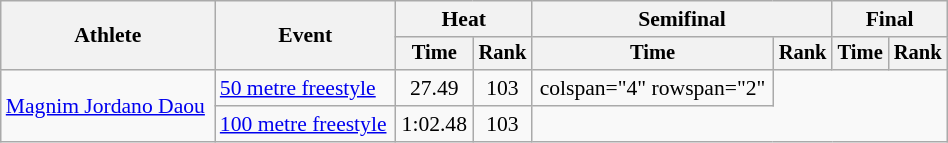<table class="wikitable" style="text-align:center; font-size:90%; width:50%;">
<tr>
<th rowspan="2">Athlete</th>
<th rowspan="2">Event</th>
<th colspan="2">Heat</th>
<th colspan="2">Semifinal</th>
<th colspan="2">Final</th>
</tr>
<tr style="font-size:95%">
<th>Time</th>
<th>Rank</th>
<th>Time</th>
<th>Rank</th>
<th>Time</th>
<th>Rank</th>
</tr>
<tr align=center>
<td align=left rowspan="2"><a href='#'>Magnim Jordano Daou</a></td>
<td align=left><a href='#'>50 metre freestyle</a></td>
<td>27.49</td>
<td>103</td>
<td>colspan="4" rowspan="2"</td>
</tr>
<tr align=center>
<td align=left><a href='#'>100 metre freestyle</a></td>
<td>1:02.48</td>
<td>103</td>
</tr>
</table>
